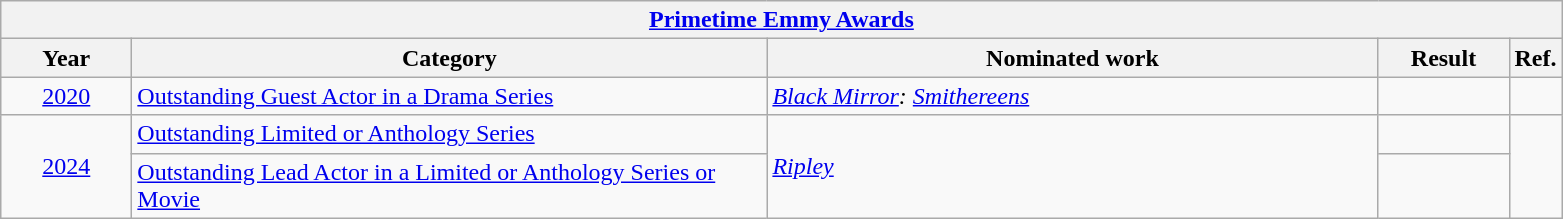<table class=wikitable>
<tr>
<th colspan=5><a href='#'>Primetime Emmy Awards</a></th>
</tr>
<tr>
<th scope="col" style="width:5em;">Year</th>
<th scope="col" style="width:26em;">Category</th>
<th scope="col" style="width:25em;">Nominated work</th>
<th scope="col" style="width:5em;">Result</th>
<th>Ref.</th>
</tr>
<tr>
<td style="text-align:center;"><a href='#'>2020</a></td>
<td><a href='#'>Outstanding Guest Actor in a Drama Series</a></td>
<td><em><a href='#'>Black Mirror</a>: <a href='#'>Smithereens</a></em></td>
<td></td>
<td></td>
</tr>
<tr>
<td style="text-align:center;", rowspan="2"><a href='#'>2024</a></td>
<td><a href='#'>Outstanding Limited or Anthology Series</a></td>
<td rowspan="2"><em><a href='#'>Ripley</a></em></td>
<td></td>
<td rowspan="2"></td>
</tr>
<tr>
<td><a href='#'>Outstanding Lead Actor in a Limited or Anthology Series or Movie</a></td>
<td></td>
</tr>
</table>
